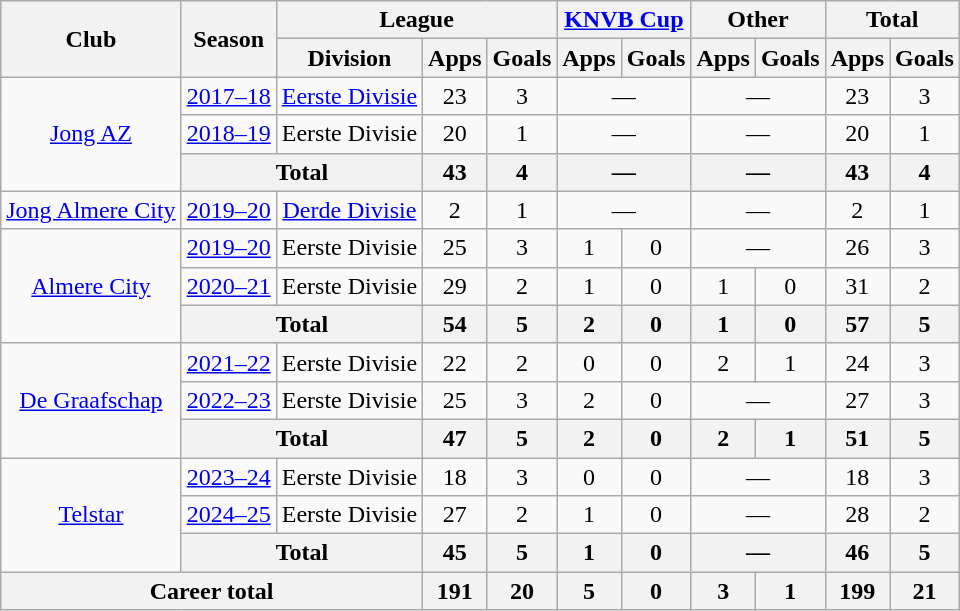<table class="wikitable" style="text-align:center">
<tr>
<th rowspan="2">Club</th>
<th rowspan="2">Season</th>
<th colspan="3">League</th>
<th colspan="2"><a href='#'>KNVB Cup</a></th>
<th colspan="2">Other</th>
<th colspan="2">Total</th>
</tr>
<tr>
<th>Division</th>
<th>Apps</th>
<th>Goals</th>
<th>Apps</th>
<th>Goals</th>
<th>Apps</th>
<th>Goals</th>
<th>Apps</th>
<th>Goals</th>
</tr>
<tr>
<td rowspan="3"><a href='#'>Jong AZ</a></td>
<td><a href='#'>2017–18</a></td>
<td><a href='#'>Eerste Divisie</a></td>
<td>23</td>
<td>3</td>
<td colspan="2">—</td>
<td colspan="2">—</td>
<td>23</td>
<td>3</td>
</tr>
<tr>
<td><a href='#'>2018–19</a></td>
<td>Eerste Divisie</td>
<td>20</td>
<td>1</td>
<td colspan="2">—</td>
<td colspan="2">—</td>
<td>20</td>
<td>1</td>
</tr>
<tr>
<th colspan="2">Total</th>
<th>43</th>
<th>4</th>
<th colspan="2">—</th>
<th colspan="2">—</th>
<th>43</th>
<th>4</th>
</tr>
<tr>
<td><a href='#'>Jong Almere City</a></td>
<td><a href='#'>2019–20</a></td>
<td><a href='#'>Derde Divisie</a></td>
<td>2</td>
<td>1</td>
<td colspan="2">—</td>
<td colspan="2">—</td>
<td>2</td>
<td>1</td>
</tr>
<tr>
<td rowspan="3"><a href='#'>Almere City</a></td>
<td><a href='#'>2019–20</a></td>
<td>Eerste Divisie</td>
<td>25</td>
<td>3</td>
<td>1</td>
<td>0</td>
<td colspan="2">—</td>
<td>26</td>
<td>3</td>
</tr>
<tr>
<td><a href='#'>2020–21</a></td>
<td>Eerste Divisie</td>
<td>29</td>
<td>2</td>
<td>1</td>
<td>0</td>
<td>1</td>
<td>0</td>
<td>31</td>
<td>2</td>
</tr>
<tr>
<th colspan="2">Total</th>
<th>54</th>
<th>5</th>
<th>2</th>
<th>0</th>
<th>1</th>
<th>0</th>
<th>57</th>
<th>5</th>
</tr>
<tr>
<td rowspan="3"><a href='#'>De Graafschap</a></td>
<td><a href='#'>2021–22</a></td>
<td>Eerste Divisie</td>
<td>22</td>
<td>2</td>
<td>0</td>
<td>0</td>
<td>2</td>
<td>1</td>
<td>24</td>
<td>3</td>
</tr>
<tr>
<td><a href='#'>2022–23</a></td>
<td>Eerste Divisie</td>
<td>25</td>
<td>3</td>
<td>2</td>
<td>0</td>
<td colspan="2">—</td>
<td>27</td>
<td>3</td>
</tr>
<tr>
<th colspan="2">Total</th>
<th>47</th>
<th>5</th>
<th>2</th>
<th>0</th>
<th>2</th>
<th>1</th>
<th>51</th>
<th>5</th>
</tr>
<tr>
<td rowspan="3"><a href='#'>Telstar</a></td>
<td><a href='#'>2023–24</a></td>
<td>Eerste Divisie</td>
<td>18</td>
<td>3</td>
<td>0</td>
<td>0</td>
<td colspan="2">—</td>
<td>18</td>
<td>3</td>
</tr>
<tr>
<td><a href='#'>2024–25</a></td>
<td>Eerste Divisie</td>
<td>27</td>
<td>2</td>
<td>1</td>
<td>0</td>
<td colspan="2">—</td>
<td>28</td>
<td>2</td>
</tr>
<tr>
<th colspan="2">Total</th>
<th>45</th>
<th>5</th>
<th>1</th>
<th>0</th>
<th colspan="2">—</th>
<th>46</th>
<th>5</th>
</tr>
<tr>
<th colspan="3">Career total</th>
<th>191</th>
<th>20</th>
<th>5</th>
<th>0</th>
<th>3</th>
<th>1</th>
<th>199</th>
<th>21</th>
</tr>
</table>
